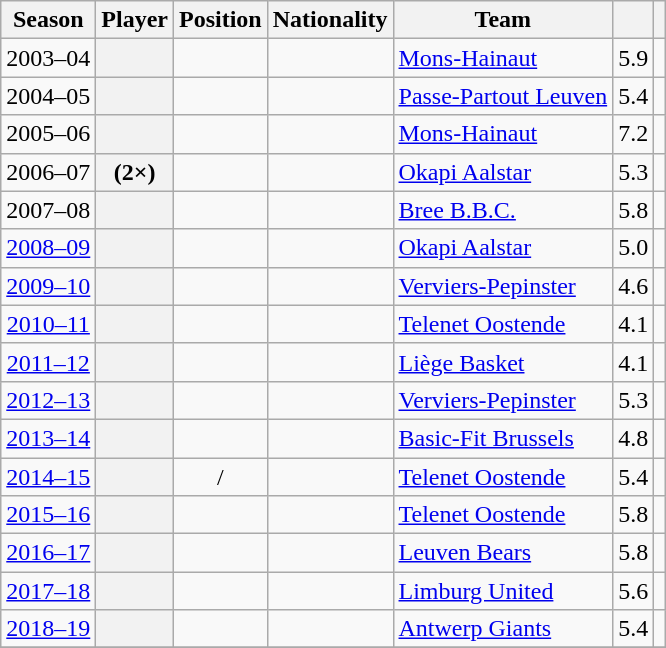<table class="wikitable plainrowheaders sortable" summary="Year (sortable), Player (sortable), Position (sortable), Nationality (sortable) and Team (sortable) and Assists per game (sortable)">
<tr>
<th scope="col">Season</th>
<th scope="col">Player</th>
<th scope="col">Position</th>
<th scope="col">Nationality</th>
<th scope="col">Team</th>
<th scope="col"></th>
<th scope="col"></th>
</tr>
<tr>
<td style="text-align:center;">2003–04</td>
<th scope="row"></th>
<td style="text-align:center;"></td>
<td></td>
<td><a href='#'>Mons-Hainaut</a></td>
<td style="text-align:center;">5.9</td>
<td></td>
</tr>
<tr>
<td style="text-align:center;">2004–05</td>
<th scope="row"></th>
<td style="text-align:center;"></td>
<td></td>
<td><a href='#'>Passe-Partout Leuven</a></td>
<td style="text-align:center;">5.4</td>
<td></td>
</tr>
<tr>
<td style="text-align:center;">2005–06</td>
<th scope="row"></th>
<td style="text-align:center;"></td>
<td></td>
<td><a href='#'>Mons-Hainaut</a></td>
<td style="text-align:center;">7.2</td>
<td></td>
</tr>
<tr>
<td style="text-align:center;">2006–07</td>
<th scope="row"> (2×)</th>
<td style="text-align:center;"></td>
<td></td>
<td><a href='#'>Okapi Aalstar</a></td>
<td style="text-align:center;">5.3</td>
<td></td>
</tr>
<tr>
<td style="text-align:center;">2007–08</td>
<th scope="row"></th>
<td style="text-align:center;"></td>
<td></td>
<td><a href='#'>Bree B.B.C.</a></td>
<td style="text-align:center;">5.8</td>
<td></td>
</tr>
<tr>
<td style="text-align:center;"><a href='#'>2008–09</a></td>
<th scope="row"></th>
<td style="text-align:center;"></td>
<td></td>
<td><a href='#'>Okapi Aalstar</a></td>
<td style="text-align:center;">5.0</td>
<td></td>
</tr>
<tr>
<td style="text-align:center;"><a href='#'>2009–10</a></td>
<th scope="row"></th>
<td style="text-align:center;"></td>
<td></td>
<td><a href='#'>Verviers-Pepinster</a></td>
<td style="text-align:center;">4.6</td>
<td></td>
</tr>
<tr>
<td style="text-align:center;"><a href='#'>2010–11</a></td>
<th scope="row"></th>
<td style="text-align:center;"></td>
<td></td>
<td><a href='#'>Telenet Oostende</a></td>
<td style="text-align:center;">4.1</td>
<td></td>
</tr>
<tr>
<td style="text-align:center;"><a href='#'>2011–12</a></td>
<th scope="row"></th>
<td style="text-align:center;"></td>
<td></td>
<td><a href='#'>Liège Basket</a></td>
<td style="text-align:center;">4.1</td>
<td></td>
</tr>
<tr>
<td style="text-align:center;"><a href='#'>2012–13</a></td>
<th scope="row"></th>
<td style="text-align:center;"></td>
<td></td>
<td><a href='#'>Verviers-Pepinster</a></td>
<td style="text-align:center;">5.3</td>
<td></td>
</tr>
<tr>
<td style="text-align:center;"><a href='#'>2013–14</a></td>
<th scope="row"></th>
<td style="text-align:center;"></td>
<td></td>
<td><a href='#'>Basic-Fit Brussels</a></td>
<td style="text-align:center;">4.8</td>
<td></td>
</tr>
<tr>
<td style="text-align:center;"><a href='#'>2014–15</a></td>
<th scope="row"></th>
<td style="text-align:center;">/</td>
<td></td>
<td><a href='#'>Telenet Oostende</a></td>
<td style="text-align:center;">5.4</td>
<td></td>
</tr>
<tr>
<td style="text-align:center;"><a href='#'>2015–16</a></td>
<th scope="row"></th>
<td style="text-align:center;"></td>
<td></td>
<td><a href='#'>Telenet Oostende</a></td>
<td style="text-align:center;">5.8</td>
<td></td>
</tr>
<tr>
<td style="text-align:center;"><a href='#'>2016–17</a></td>
<th scope="row"></th>
<td style="text-align:center;"></td>
<td></td>
<td><a href='#'>Leuven Bears</a></td>
<td style="text-align:center;">5.8</td>
<td></td>
</tr>
<tr>
<td style="text-align:center;"><a href='#'>2017–18</a></td>
<th scope="row"></th>
<td style="text-align:center;"></td>
<td></td>
<td><a href='#'>Limburg United</a></td>
<td style="text-align:center;">5.6</td>
<td></td>
</tr>
<tr>
<td style="text-align:center;"><a href='#'>2018–19</a></td>
<th scope="row"></th>
<td style="text-align:center;"></td>
<td></td>
<td><a href='#'>Antwerp Giants</a></td>
<td style="text-align:center;">5.4</td>
<td></td>
</tr>
<tr>
</tr>
</table>
